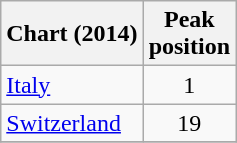<table class="wikitable sortable plainrowheaders">
<tr>
<th>Chart (2014)</th>
<th>Peak<br>position</th>
</tr>
<tr>
<td><a href='#'>Italy</a></td>
<td align="center">1</td>
</tr>
<tr>
<td><a href='#'>Switzerland</a></td>
<td align="center">19</td>
</tr>
<tr>
</tr>
</table>
